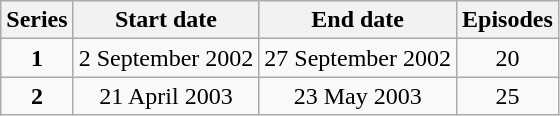<table class="wikitable" style="text-align:center;">
<tr>
<th>Series</th>
<th>Start date</th>
<th>End date</th>
<th>Episodes</th>
</tr>
<tr>
<td><strong>1</strong></td>
<td>2 September 2002</td>
<td>27 September 2002</td>
<td>20</td>
</tr>
<tr>
<td><strong>2</strong></td>
<td>21 April 2003</td>
<td>23 May 2003</td>
<td>25</td>
</tr>
</table>
